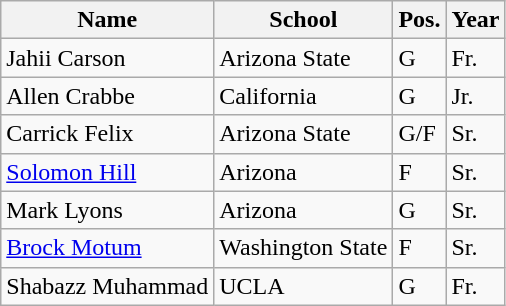<table class="wikitable">
<tr>
<th>Name</th>
<th>School</th>
<th>Pos.</th>
<th>Year</th>
</tr>
<tr>
<td>Jahii Carson</td>
<td>Arizona State</td>
<td>G</td>
<td>Fr.</td>
</tr>
<tr>
<td>Allen Crabbe</td>
<td>California</td>
<td>G</td>
<td>Jr.</td>
</tr>
<tr>
<td>Carrick Felix</td>
<td>Arizona State</td>
<td>G/F</td>
<td>Sr.</td>
</tr>
<tr>
<td><a href='#'>Solomon Hill</a></td>
<td>Arizona</td>
<td>F</td>
<td>Sr.</td>
</tr>
<tr>
<td>Mark Lyons</td>
<td>Arizona</td>
<td>G</td>
<td>Sr.</td>
</tr>
<tr>
<td><a href='#'>Brock Motum</a></td>
<td>Washington State</td>
<td>F</td>
<td>Sr.</td>
</tr>
<tr>
<td>Shabazz Muhammad</td>
<td>UCLA</td>
<td>G</td>
<td>Fr.</td>
</tr>
</table>
